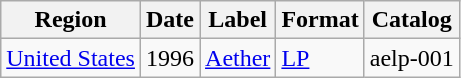<table class="wikitable">
<tr>
<th>Region</th>
<th>Date</th>
<th>Label</th>
<th>Format</th>
<th>Catalog</th>
</tr>
<tr>
<td><a href='#'>United States</a></td>
<td>1996</td>
<td><a href='#'>Aether</a></td>
<td><a href='#'>LP</a></td>
<td>aelp-001</td>
</tr>
</table>
